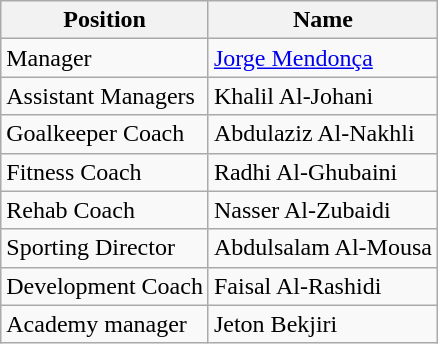<table class="wikitable">
<tr>
<th>Position</th>
<th>Name</th>
</tr>
<tr>
<td>Manager</td>
<td> <a href='#'>Jorge Mendonça</a></td>
</tr>
<tr>
<td>Assistant Managers</td>
<td> Khalil Al-Johani</td>
</tr>
<tr>
<td>Goalkeeper Coach</td>
<td> Abdulaziz Al-Nakhli</td>
</tr>
<tr>
<td>Fitness Coach</td>
<td> Radhi Al-Ghubaini</td>
</tr>
<tr>
<td>Rehab Coach</td>
<td> Nasser Al-Zubaidi</td>
</tr>
<tr>
<td>Sporting Director</td>
<td> Abdulsalam Al-Mousa</td>
</tr>
<tr>
<td>Development Coach</td>
<td> Faisal Al-Rashidi</td>
</tr>
<tr>
<td>Academy manager</td>
<td> Jeton Bekjiri</td>
</tr>
</table>
